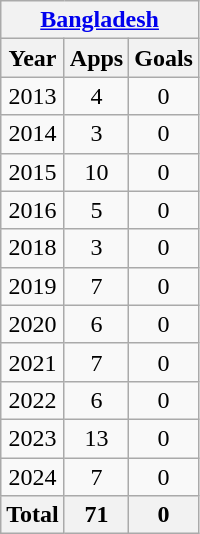<table class="wikitable" style="text-align:center">
<tr>
<th colspan=12><a href='#'>Bangladesh</a></th>
</tr>
<tr>
<th>Year</th>
<th>Apps</th>
<th>Goals</th>
</tr>
<tr>
<td>2013</td>
<td>4</td>
<td>0</td>
</tr>
<tr>
<td>2014</td>
<td>3</td>
<td>0</td>
</tr>
<tr>
<td>2015</td>
<td>10</td>
<td>0</td>
</tr>
<tr>
<td>2016</td>
<td>5</td>
<td>0</td>
</tr>
<tr>
<td>2018</td>
<td>3</td>
<td>0</td>
</tr>
<tr>
<td>2019</td>
<td>7</td>
<td>0</td>
</tr>
<tr>
<td>2020</td>
<td>6</td>
<td>0</td>
</tr>
<tr>
<td>2021</td>
<td>7</td>
<td>0</td>
</tr>
<tr>
<td>2022</td>
<td>6</td>
<td>0</td>
</tr>
<tr>
<td>2023</td>
<td>13</td>
<td>0</td>
</tr>
<tr>
<td>2024</td>
<td>7</td>
<td>0</td>
</tr>
<tr>
<th>Total</th>
<th>71</th>
<th>0</th>
</tr>
</table>
